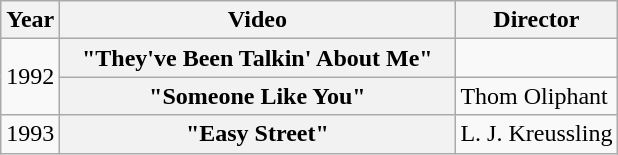<table class="wikitable plainrowheaders">
<tr>
<th>Year</th>
<th style="width:16em;">Video</th>
<th>Director</th>
</tr>
<tr>
<td rowspan="2">1992</td>
<th scope="row">"They've Been Talkin' About Me"</th>
<td></td>
</tr>
<tr>
<th scope="row">"Someone Like You"</th>
<td>Thom Oliphant</td>
</tr>
<tr>
<td>1993</td>
<th scope="row">"Easy Street"</th>
<td>L. J. Kreussling</td>
</tr>
</table>
